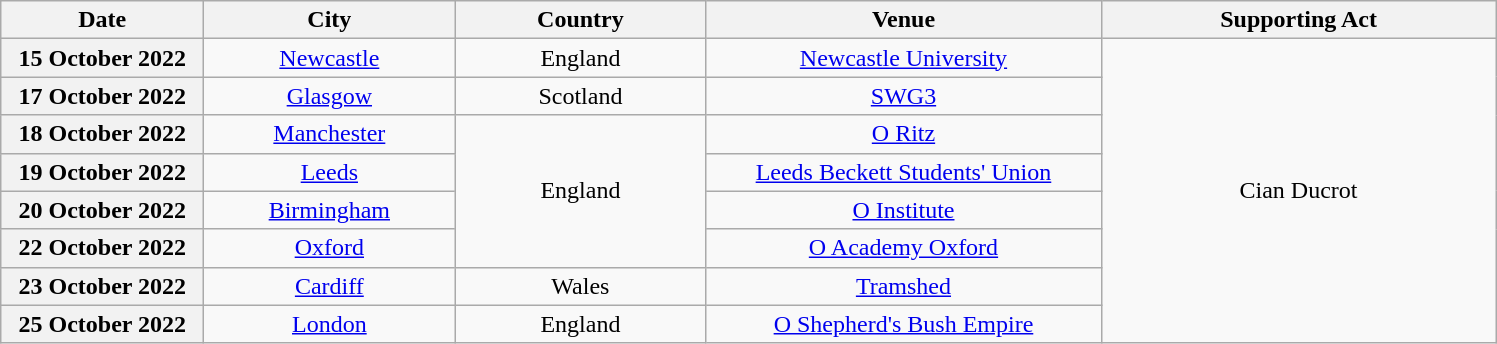<table class="wikitable plainrowheaders" style="text-align:center;">
<tr>
<th scope="col" style="width:8em;">Date</th>
<th scope="col" style="width:10em;">City</th>
<th scope="col" style="width:10em;">Country</th>
<th scope="col" style="width:16em;">Venue</th>
<th scope="col" style="width:16em;">Supporting Act</th>
</tr>
<tr>
<th scope="row">15 October 2022</th>
<td><a href='#'>Newcastle</a></td>
<td>England</td>
<td><a href='#'>Newcastle University</a></td>
<td rowspan="8">Cian Ducrot</td>
</tr>
<tr>
<th scope="row">17 October 2022</th>
<td><a href='#'>Glasgow</a></td>
<td>Scotland</td>
<td><a href='#'>SWG3</a></td>
</tr>
<tr>
<th scope="row">18 October 2022</th>
<td><a href='#'>Manchester</a></td>
<td rowspan="4">England</td>
<td><a href='#'>O Ritz</a></td>
</tr>
<tr>
<th scope="row">19 October 2022</th>
<td><a href='#'>Leeds</a></td>
<td><a href='#'>Leeds Beckett Students' Union</a></td>
</tr>
<tr>
<th scope="row">20 October 2022</th>
<td><a href='#'>Birmingham</a></td>
<td><a href='#'>O Institute</a></td>
</tr>
<tr>
<th scope="row">22 October 2022</th>
<td><a href='#'>Oxford</a></td>
<td><a href='#'>O Academy Oxford</a></td>
</tr>
<tr>
<th scope="row">23 October 2022</th>
<td><a href='#'>Cardiff</a></td>
<td>Wales</td>
<td><a href='#'>Tramshed</a></td>
</tr>
<tr>
<th scope="row">25 October 2022</th>
<td><a href='#'>London</a></td>
<td>England</td>
<td><a href='#'>O Shepherd's Bush Empire</a></td>
</tr>
</table>
